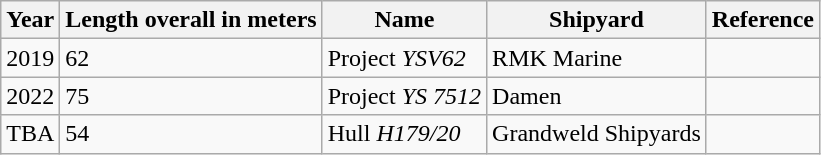<table class="wikitable sortable">
<tr>
<th>Year</th>
<th>Length overall in meters</th>
<th>Name</th>
<th>Shipyard</th>
<th>Reference</th>
</tr>
<tr>
<td>2019</td>
<td>62</td>
<td>Project <em>YSV62</em></td>
<td>RMK Marine</td>
<td></td>
</tr>
<tr>
<td>2022</td>
<td>75</td>
<td>Project <em>YS 7512</em></td>
<td>Damen</td>
<td></td>
</tr>
<tr>
<td>TBA</td>
<td>54</td>
<td>Hull <em>H179/20</em></td>
<td>Grandweld Shipyards</td>
<td></td>
</tr>
</table>
